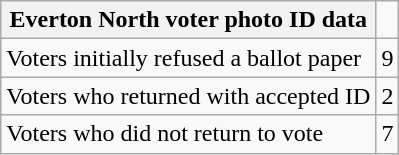<table class="wikitable">
<tr>
<th>Everton North voter photo ID data</th>
</tr>
<tr>
<td style="text-align:left">Voters initially refused a ballot paper</td>
<td style="text-align:center">9</td>
</tr>
<tr>
<td style="text-align:left">Voters who returned with accepted ID</td>
<td style="text-align:center">2</td>
</tr>
<tr>
<td style="text-align:left">Voters who did not return to vote</td>
<td style="text-align:center">7</td>
</tr>
</table>
